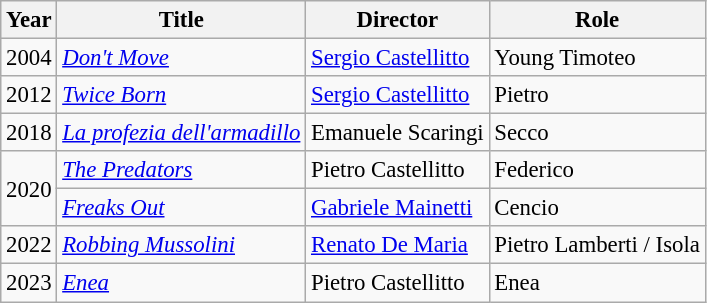<table class="wikitable sortable" style="font-size: 95%;">
<tr>
<th>Year</th>
<th>Title</th>
<th>Director</th>
<th>Role</th>
</tr>
<tr>
<td>2004</td>
<td><em><a href='#'>Don't Move</a></em></td>
<td><a href='#'>Sergio Castellitto</a></td>
<td>Young Timoteo</td>
</tr>
<tr>
<td>2012</td>
<td><em><a href='#'>Twice Born</a></em></td>
<td><a href='#'>Sergio Castellitto</a></td>
<td>Pietro</td>
</tr>
<tr>
<td>2018</td>
<td><em><a href='#'>La profezia dell'armadillo</a></em></td>
<td>Emanuele Scaringi</td>
<td>Secco</td>
</tr>
<tr>
<td rowspan=2>2020</td>
<td><em><a href='#'>The Predators</a></em></td>
<td>Pietro Castellitto</td>
<td>Federico</td>
</tr>
<tr>
<td><em><a href='#'>Freaks Out</a></em></td>
<td><a href='#'>Gabriele Mainetti</a></td>
<td>Cencio</td>
</tr>
<tr>
<td>2022</td>
<td><em><a href='#'>Robbing Mussolini</a></em></td>
<td><a href='#'>Renato De Maria</a></td>
<td>Pietro Lamberti / Isola</td>
</tr>
<tr>
<td>2023</td>
<td><em><a href='#'>Enea</a></em></td>
<td>Pietro Castellitto</td>
<td>Enea</td>
</tr>
</table>
